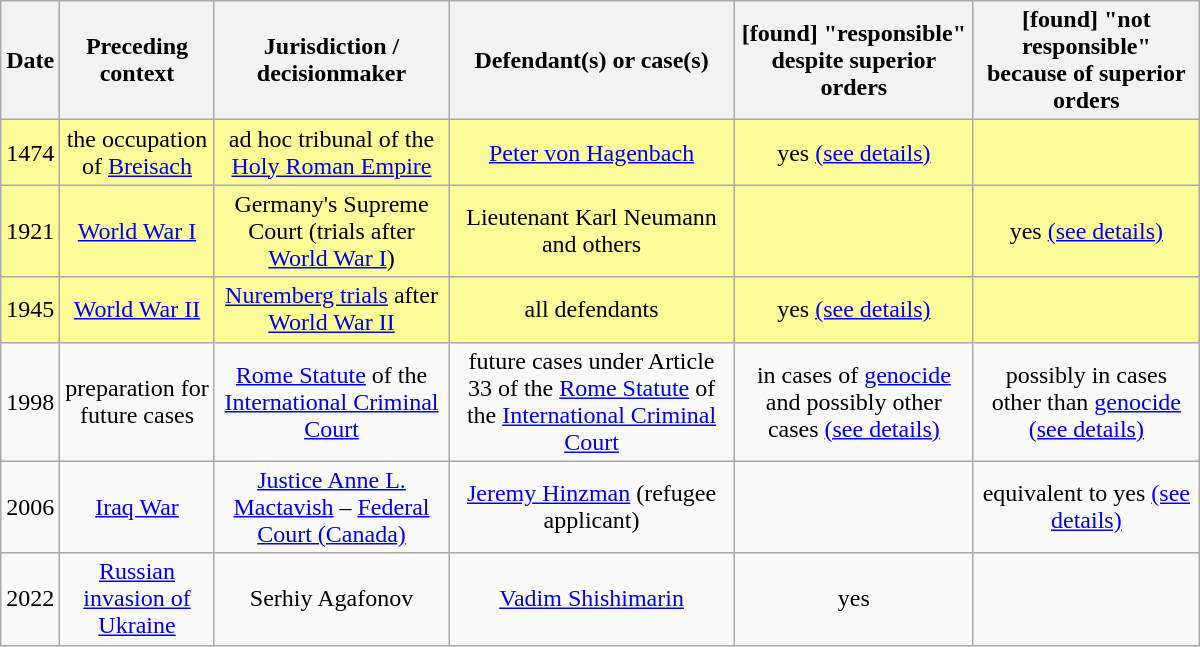<table class="wikitable" style="text-align: center; width: 800px; height: 200px;">
<tr>
<th>Date</th>
<th>Preceding context</th>
<th>Jurisdiction / decisionmaker</th>
<th>Defendant(s) or case(s)</th>
<th>[found] "responsible" despite superior orders</th>
<th>[found] "not responsible" because of superior orders</th>
</tr>
<tr bgcolor="#FBFB98">
<td>1474</td>
<td>the occupation of <a href='#'>Breisach</a></td>
<td>ad hoc tribunal of the <a href='#'>Holy Roman Empire</a></td>
<td><a href='#'>Peter von Hagenbach</a></td>
<td>yes <a href='#'>(see details)</a></td>
<td></td>
</tr>
<tr bgcolor="#FBFB98">
<td>1921</td>
<td><a href='#'>World War I</a></td>
<td>Germany's Supreme Court (trials after <a href='#'>World War I</a>)</td>
<td>Lieutenant Karl Neumann and others</td>
<td></td>
<td>yes <a href='#'>(see details)</a></td>
</tr>
<tr bgcolor="#FBFB98">
<td>1945</td>
<td><a href='#'>World War II</a></td>
<td><a href='#'>Nuremberg trials</a> after <a href='#'>World War II</a></td>
<td>all defendants</td>
<td>yes <a href='#'>(see details)</a></td>
<td></td>
</tr>
<tr>
<td>1998</td>
<td>preparation for future cases</td>
<td><a href='#'>Rome Statute</a> of the <a href='#'>International Criminal Court</a></td>
<td>future cases under Article 33 of the <a href='#'>Rome Statute</a> of the <a href='#'>International Criminal Court</a></td>
<td>in cases of <a href='#'>genocide</a> and possibly other cases <a href='#'>(see details)</a></td>
<td>possibly in cases other than <a href='#'>genocide</a> <a href='#'>(see details)</a></td>
</tr>
<tr>
<td>2006</td>
<td><a href='#'>Iraq War</a></td>
<td><a href='#'>Justice Anne L. Mactavish</a> – <a href='#'>Federal Court (Canada)</a></td>
<td><a href='#'>Jeremy Hinzman</a> (refugee applicant)</td>
<td></td>
<td>equivalent to yes <a href='#'>(see details)</a></td>
</tr>
<tr>
<td>2022</td>
<td><a href='#'>Russian invasion of Ukraine</a></td>
<td>Serhiy Agafonov</td>
<td><a href='#'>Vadim Shishimarin</a></td>
<td>yes</td>
<td></td>
</tr>
</table>
